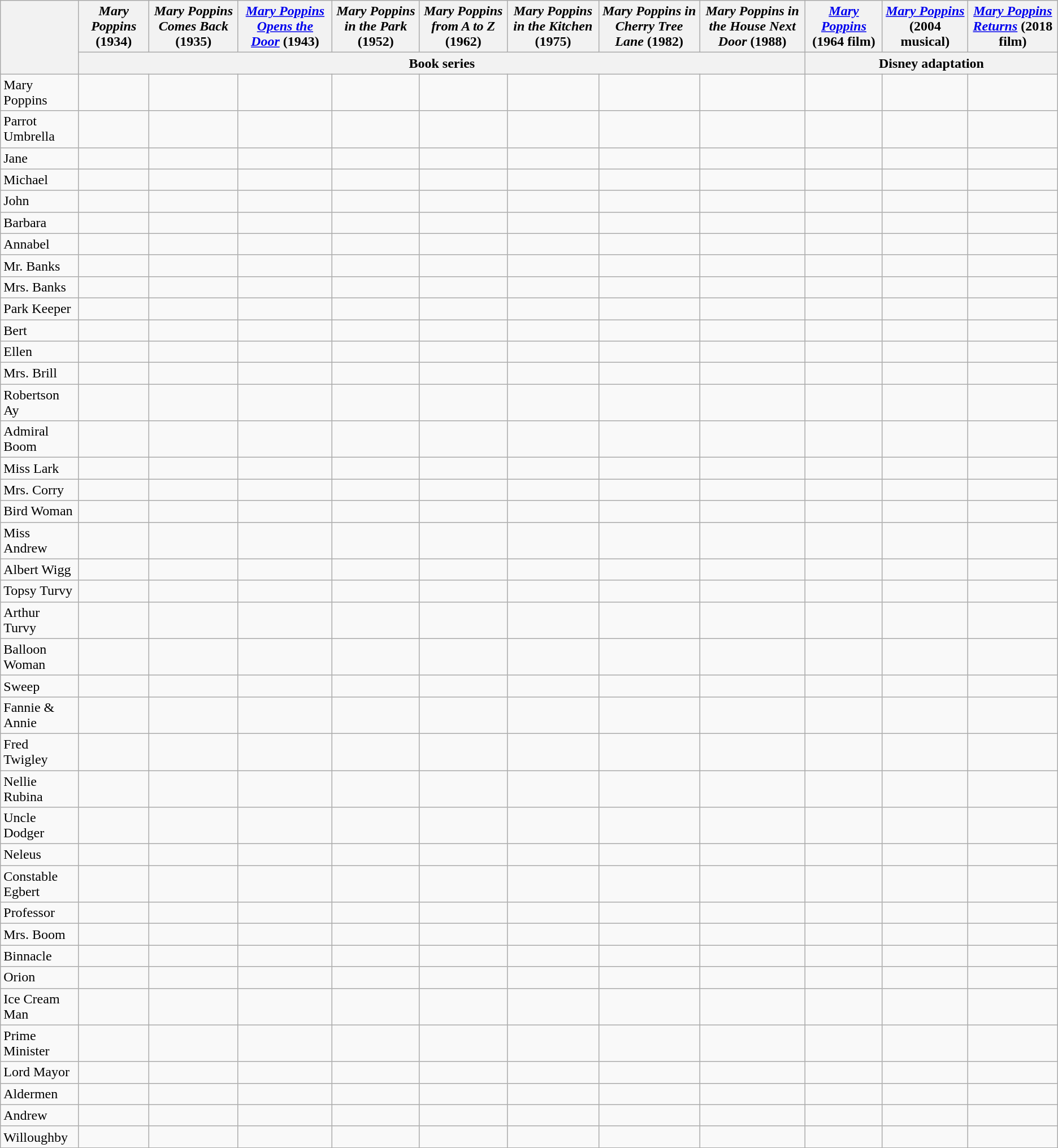<table class="wikitable">
<tr>
<th rowspan="2"></th>
<th><em>Mary Poppins</em> (1934)</th>
<th><em>Mary Poppins Comes Back</em> (1935)</th>
<th><em><a href='#'>Mary Poppins Opens the Door</a></em> (1943)</th>
<th><em>Mary Poppins in the Park</em> (1952)</th>
<th><em>Mary Poppins from A to Z</em> (1962)</th>
<th><em>Mary Poppins in the Kitchen</em> (1975)</th>
<th><em>Mary Poppins in Cherry Tree Lane</em> (1982)</th>
<th><em>Mary Poppins in the House Next Door</em> (1988)</th>
<th><em><a href='#'>Mary Poppins</a></em> (1964 film)</th>
<th><em><a href='#'>Mary Poppins</a></em> (2004 musical)</th>
<th><em><a href='#'>Mary Poppins Returns</a></em> (2018 film)</th>
</tr>
<tr>
<th colspan="8">Book series</th>
<th colspan="3">Disney adaptation</th>
</tr>
<tr>
<td>Mary Poppins</td>
<td></td>
<td></td>
<td></td>
<td></td>
<td></td>
<td></td>
<td></td>
<td></td>
<td></td>
<td></td>
<td></td>
</tr>
<tr>
<td>Parrot Umbrella</td>
<td></td>
<td></td>
<td></td>
<td></td>
<td></td>
<td></td>
<td></td>
<td></td>
<td></td>
<td></td>
<td></td>
</tr>
<tr>
<td>Jane</td>
<td></td>
<td></td>
<td></td>
<td></td>
<td></td>
<td></td>
<td></td>
<td></td>
<td></td>
<td></td>
<td></td>
</tr>
<tr>
<td>Michael</td>
<td></td>
<td></td>
<td></td>
<td></td>
<td></td>
<td></td>
<td></td>
<td></td>
<td></td>
<td></td>
<td></td>
</tr>
<tr>
<td>John</td>
<td></td>
<td></td>
<td></td>
<td></td>
<td></td>
<td></td>
<td></td>
<td></td>
<td></td>
<td></td>
<td></td>
</tr>
<tr>
<td>Barbara</td>
<td></td>
<td></td>
<td></td>
<td></td>
<td></td>
<td></td>
<td></td>
<td></td>
<td></td>
<td></td>
<td></td>
</tr>
<tr>
<td>Annabel</td>
<td></td>
<td></td>
<td></td>
<td></td>
<td></td>
<td></td>
<td></td>
<td></td>
<td></td>
<td></td>
<td></td>
</tr>
<tr>
<td>Mr. Banks</td>
<td></td>
<td></td>
<td></td>
<td></td>
<td></td>
<td></td>
<td></td>
<td></td>
<td></td>
<td></td>
<td></td>
</tr>
<tr>
<td>Mrs. Banks</td>
<td></td>
<td></td>
<td></td>
<td></td>
<td></td>
<td></td>
<td></td>
<td></td>
<td></td>
<td></td>
<td></td>
</tr>
<tr>
<td>Park Keeper</td>
<td></td>
<td></td>
<td></td>
<td></td>
<td></td>
<td></td>
<td></td>
<td></td>
<td></td>
<td></td>
<td></td>
</tr>
<tr>
<td>Bert</td>
<td></td>
<td></td>
<td></td>
<td></td>
<td></td>
<td></td>
<td></td>
<td></td>
<td></td>
<td></td>
<td></td>
</tr>
<tr>
<td>Ellen</td>
<td></td>
<td></td>
<td></td>
<td></td>
<td></td>
<td></td>
<td></td>
<td></td>
<td></td>
<td></td>
<td></td>
</tr>
<tr>
<td>Mrs. Brill</td>
<td></td>
<td></td>
<td></td>
<td></td>
<td></td>
<td></td>
<td></td>
<td></td>
<td></td>
<td></td>
<td></td>
</tr>
<tr>
<td>Robertson Ay</td>
<td></td>
<td></td>
<td></td>
<td></td>
<td></td>
<td></td>
<td></td>
<td></td>
<td></td>
<td></td>
<td></td>
</tr>
<tr>
<td>Admiral Boom</td>
<td></td>
<td></td>
<td></td>
<td></td>
<td></td>
<td></td>
<td></td>
<td></td>
<td></td>
<td></td>
<td></td>
</tr>
<tr>
<td>Miss Lark</td>
<td></td>
<td></td>
<td></td>
<td></td>
<td></td>
<td></td>
<td></td>
<td></td>
<td></td>
<td></td>
<td></td>
</tr>
<tr>
<td>Mrs. Corry</td>
<td></td>
<td></td>
<td></td>
<td></td>
<td></td>
<td></td>
<td></td>
<td></td>
<td></td>
<td></td>
<td></td>
</tr>
<tr>
<td>Bird Woman</td>
<td></td>
<td></td>
<td></td>
<td></td>
<td></td>
<td></td>
<td></td>
<td></td>
<td></td>
<td></td>
<td></td>
</tr>
<tr>
<td>Miss Andrew</td>
<td></td>
<td></td>
<td></td>
<td></td>
<td></td>
<td></td>
<td></td>
<td></td>
<td></td>
<td></td>
<td></td>
</tr>
<tr>
<td>Albert Wigg</td>
<td></td>
<td></td>
<td></td>
<td></td>
<td></td>
<td></td>
<td></td>
<td></td>
<td></td>
<td></td>
<td></td>
</tr>
<tr>
<td>Topsy Turvy</td>
<td></td>
<td></td>
<td></td>
<td></td>
<td></td>
<td></td>
<td></td>
<td></td>
<td></td>
<td></td>
<td></td>
</tr>
<tr>
<td>Arthur Turvy</td>
<td></td>
<td></td>
<td></td>
<td></td>
<td></td>
<td></td>
<td></td>
<td></td>
<td></td>
<td></td>
<td></td>
</tr>
<tr>
<td>Balloon Woman</td>
<td></td>
<td></td>
<td></td>
<td></td>
<td></td>
<td></td>
<td></td>
<td></td>
<td></td>
<td></td>
<td></td>
</tr>
<tr>
<td>Sweep</td>
<td></td>
<td></td>
<td></td>
<td></td>
<td></td>
<td></td>
<td></td>
<td></td>
<td></td>
<td></td>
<td></td>
</tr>
<tr>
<td>Fannie & Annie</td>
<td></td>
<td></td>
<td></td>
<td></td>
<td></td>
<td></td>
<td></td>
<td></td>
<td></td>
<td></td>
<td></td>
</tr>
<tr>
<td>Fred Twigley</td>
<td></td>
<td></td>
<td></td>
<td></td>
<td></td>
<td></td>
<td></td>
<td></td>
<td></td>
<td></td>
<td></td>
</tr>
<tr>
<td>Nellie Rubina</td>
<td></td>
<td></td>
<td></td>
<td></td>
<td></td>
<td></td>
<td></td>
<td></td>
<td></td>
<td></td>
<td></td>
</tr>
<tr>
<td>Uncle Dodger</td>
<td></td>
<td></td>
<td></td>
<td></td>
<td></td>
<td></td>
<td></td>
<td></td>
<td></td>
<td></td>
<td></td>
</tr>
<tr>
<td>Neleus</td>
<td></td>
<td></td>
<td></td>
<td></td>
<td></td>
<td></td>
<td></td>
<td></td>
<td></td>
<td></td>
<td></td>
</tr>
<tr>
<td>Constable Egbert</td>
<td></td>
<td></td>
<td></td>
<td></td>
<td></td>
<td></td>
<td></td>
<td></td>
<td></td>
<td></td>
<td></td>
</tr>
<tr>
<td>Professor</td>
<td></td>
<td></td>
<td></td>
<td></td>
<td></td>
<td></td>
<td></td>
<td></td>
<td></td>
<td></td>
<td></td>
</tr>
<tr>
<td>Mrs. Boom</td>
<td></td>
<td></td>
<td></td>
<td></td>
<td></td>
<td></td>
<td></td>
<td></td>
<td></td>
<td></td>
<td></td>
</tr>
<tr>
<td>Binnacle</td>
<td></td>
<td></td>
<td></td>
<td></td>
<td></td>
<td></td>
<td></td>
<td></td>
<td></td>
<td></td>
<td></td>
</tr>
<tr>
<td>Orion</td>
<td></td>
<td></td>
<td></td>
<td></td>
<td></td>
<td></td>
<td></td>
<td></td>
<td></td>
<td></td>
<td></td>
</tr>
<tr>
<td>Ice Cream Man</td>
<td></td>
<td></td>
<td></td>
<td></td>
<td></td>
<td></td>
<td></td>
<td></td>
<td></td>
<td></td>
<td></td>
</tr>
<tr>
<td>Prime Minister</td>
<td></td>
<td></td>
<td></td>
<td></td>
<td></td>
<td></td>
<td></td>
<td></td>
<td></td>
<td></td>
<td></td>
</tr>
<tr>
<td>Lord Mayor</td>
<td></td>
<td></td>
<td></td>
<td></td>
<td></td>
<td></td>
<td></td>
<td></td>
<td></td>
<td></td>
<td></td>
</tr>
<tr>
<td>Aldermen</td>
<td></td>
<td></td>
<td></td>
<td></td>
<td></td>
<td></td>
<td></td>
<td></td>
<td></td>
<td></td>
<td></td>
</tr>
<tr>
<td>Andrew</td>
<td></td>
<td></td>
<td></td>
<td></td>
<td></td>
<td></td>
<td></td>
<td></td>
<td></td>
<td></td>
<td></td>
</tr>
<tr>
<td>Willoughby</td>
<td></td>
<td></td>
<td></td>
<td></td>
<td></td>
<td></td>
<td></td>
<td></td>
<td></td>
<td></td>
<td></td>
</tr>
</table>
